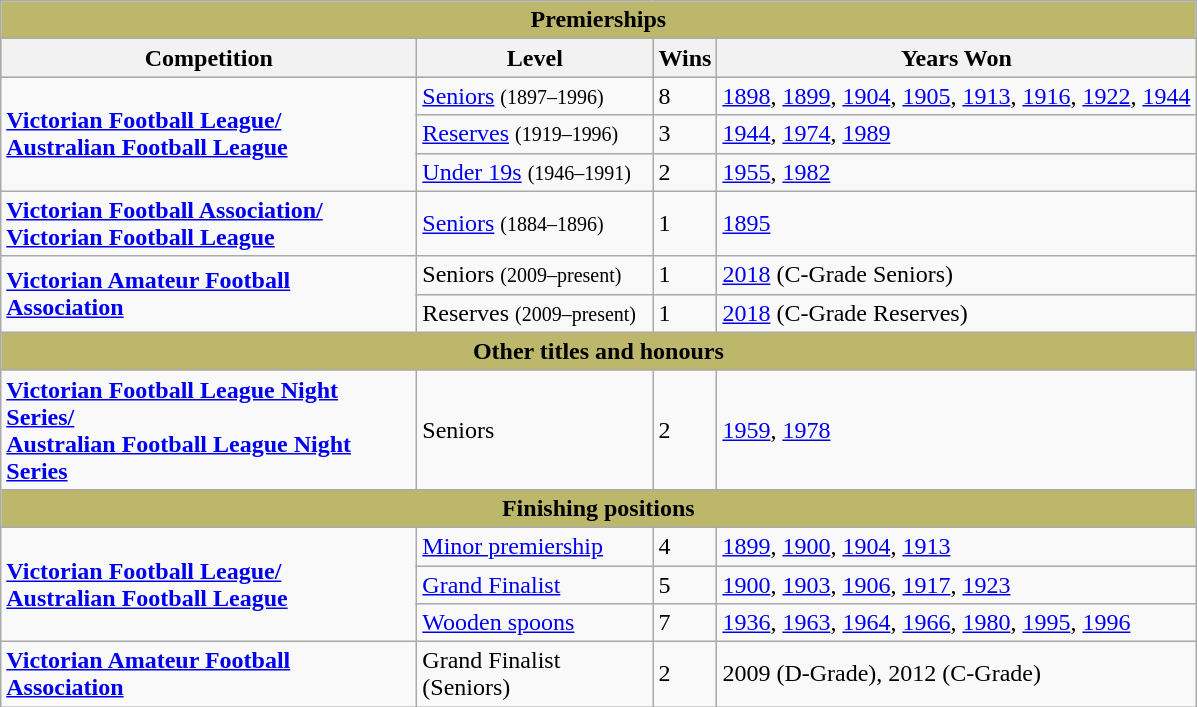<table class="wikitable">
<tr>
<td colspan="4" style="background:#bdb76b;" align="center"><strong>Premierships</strong></td>
</tr>
<tr style="background:#bdb76b;">
<th scope="col" width="270">Competition</th>
<th scope="col" width="150">Level</th>
<th>Wins</th>
<th>Years Won</th>
</tr>
<tr>
<td rowspan=3 scope="row" style="text-align: left"><strong><a href='#'>Victorian Football League/<br>Australian Football League</a></strong></td>
<td><a href='#'>Seniors</a> <small>(1897–1996)</small></td>
<td>8</td>
<td><a href='#'>1898</a>, <a href='#'>1899</a>, <a href='#'>1904</a>, <a href='#'>1905</a>, <a href='#'>1913</a>, <a href='#'>1916</a>, <a href='#'>1922</a>, <a href='#'>1944</a></td>
</tr>
<tr>
<td><a href='#'>Reserves</a> <small>(1919–1996)</small></td>
<td>3</td>
<td><a href='#'>1944</a>, <a href='#'>1974</a>, <a href='#'>1989</a></td>
</tr>
<tr>
<td><a href='#'>Under 19s</a> <small>(1946–1991)</small></td>
<td>2</td>
<td><a href='#'>1955</a>, <a href='#'>1982</a></td>
</tr>
<tr>
<td><strong><a href='#'>Victorian Football Association/<br>Victorian Football League</a></strong></td>
<td><a href='#'>Seniors</a> <small>(1884–1896)</small></td>
<td>1</td>
<td><a href='#'>1895</a></td>
</tr>
<tr>
<td rowspan=2><strong><a href='#'>Victorian Amateur Football Association</a></strong></td>
<td>Seniors <small>(2009–present)</small></td>
<td>1</td>
<td><a href='#'>2018</a> (C-Grade Seniors)</td>
</tr>
<tr>
<td>Reserves <small>(2009–present)</small></td>
<td>1</td>
<td><a href='#'>2018</a> (C-Grade Reserves)</td>
</tr>
<tr>
<td colspan="4" style="background:#bdb76b;" align="center"><strong>Other titles and honours</strong></td>
</tr>
<tr>
<td><strong><a href='#'>Victorian Football League Night Series/<br>Australian Football League Night Series</a></strong></td>
<td>Seniors</td>
<td>2</td>
<td><a href='#'>1959</a>, <a href='#'>1978</a></td>
</tr>
<tr>
<td colspan="4" style="background:#bdb76b;" align="center"><strong>Finishing positions</strong></td>
</tr>
<tr>
<td rowspan=3 scope="row" style="text-align: left"><strong><a href='#'>Victorian Football League/<br>Australian Football League</a></strong></td>
<td><a href='#'>Minor premiership</a></td>
<td>4</td>
<td><a href='#'>1899</a>, <a href='#'>1900</a>, <a href='#'>1904</a>, <a href='#'>1913</a></td>
</tr>
<tr>
<td><a href='#'>Grand Finalist</a></td>
<td>5</td>
<td><a href='#'>1900</a>, <a href='#'>1903</a>, <a href='#'>1906</a>, <a href='#'>1917</a>, <a href='#'>1923</a></td>
</tr>
<tr>
<td><a href='#'>Wooden spoons</a></td>
<td>7</td>
<td><a href='#'>1936</a>, <a href='#'>1963</a>, <a href='#'>1964</a>, <a href='#'>1966</a>, <a href='#'>1980</a>, <a href='#'>1995</a>, <a href='#'>1996</a></td>
</tr>
<tr>
<td><strong><a href='#'>Victorian Amateur Football Association</a></strong></td>
<td>Grand Finalist (Seniors)</td>
<td>2</td>
<td>2009 (D-Grade), 2012 (C-Grade)</td>
</tr>
</table>
